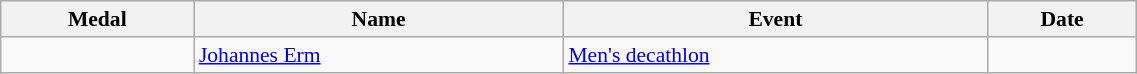<table class="wikitable" style="font-size:90%" width=60%>
<tr>
<th>Medal</th>
<th>Name</th>
<th>Event</th>
<th>Date</th>
</tr>
<tr>
<td></td>
<td><a href='#'>Johannes Erm</a></td>
<td><a href='#'>Men's decathlon</a></td>
<td></td>
</tr>
</table>
